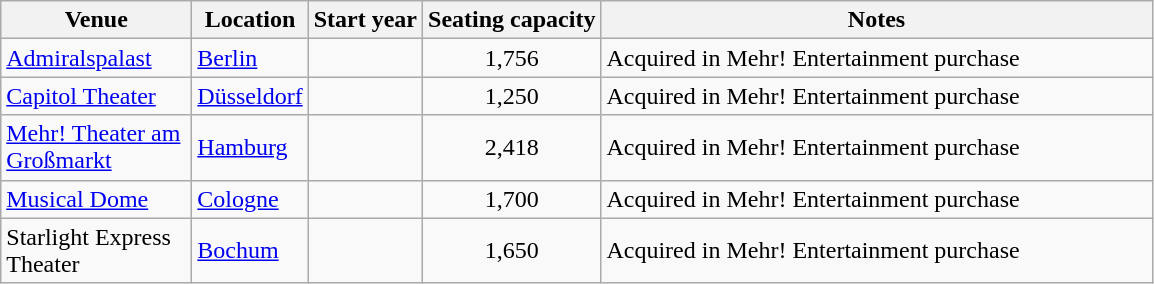<table class="wikitable sortable">
<tr>
<th scope="col" style="width:120px;">Venue</th>
<th scope="col">Location</th>
<th scope="col">Start year</th>
<th scope="col" data-sort-type="number">Seating capacity</th>
<th scope="col" style="width:360px;">Notes</th>
</tr>
<tr>
<td><a href='#'>Admiralspalast</a></td>
<td><a href='#'>Berlin</a></td>
<td style="text-align:center;"></td>
<td style="text-align:center;">1,756</td>
<td>Acquired in Mehr! Entertainment purchase</td>
</tr>
<tr>
<td><a href='#'>Capitol Theater</a></td>
<td><a href='#'>Düsseldorf</a></td>
<td style="text-align:center;"></td>
<td style="text-align:center;">1,250</td>
<td>Acquired in Mehr! Entertainment purchase</td>
</tr>
<tr>
<td><a href='#'>Mehr! Theater am Großmarkt</a></td>
<td><a href='#'>Hamburg</a></td>
<td style="text-align:center;"></td>
<td style="text-align:center;">2,418</td>
<td>Acquired in Mehr! Entertainment purchase</td>
</tr>
<tr>
<td><a href='#'>Musical Dome</a></td>
<td><a href='#'>Cologne</a></td>
<td style="text-align:center;"></td>
<td style="text-align:center;">1,700</td>
<td>Acquired in Mehr! Entertainment purchase</td>
</tr>
<tr>
<td>Starlight Express Theater</td>
<td><a href='#'>Bochum</a></td>
<td style="text-align:center;"></td>
<td style="text-align:center;">1,650</td>
<td>Acquired in Mehr! Entertainment purchase</td>
</tr>
</table>
